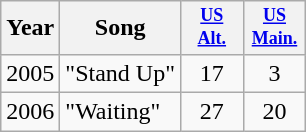<table class="wikitable">
<tr>
<th>Year</th>
<th>Song</th>
<th style="width:3em;font-size:75%"><a href='#'>US Alt.</a><br></th>
<th style="width:3em;font-size:75%"><a href='#'>US Main.</a></th>
</tr>
<tr>
<td>2005</td>
<td>"Stand Up"</td>
<td align="center">17</td>
<td align="center">3</td>
</tr>
<tr>
<td>2006</td>
<td>"Waiting"</td>
<td align="center">27</td>
<td align="center">20</td>
</tr>
</table>
